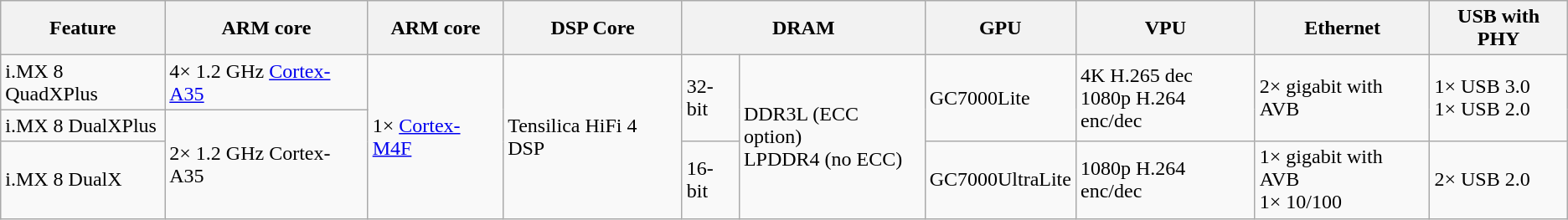<table class="wikitable">
<tr>
<th>Feature</th>
<th>ARM core</th>
<th>ARM core</th>
<th>DSP Core</th>
<th colspan="2">DRAM</th>
<th>GPU</th>
<th>VPU</th>
<th>Ethernet</th>
<th>USB with PHY</th>
</tr>
<tr>
<td>i.MX 8 QuadXPlus</td>
<td>4× 1.2 GHz <a href='#'>Cortex-A35</a></td>
<td rowspan="3">1× <a href='#'>Cortex-M4F</a></td>
<td rowspan="3">Tensilica HiFi 4 DSP</td>
<td rowspan="2">32-bit</td>
<td rowspan="3">DDR3L (ECC option)<br>LPDDR4 (no ECC)</td>
<td rowspan="2">GC7000Lite</td>
<td rowspan="2">4K H.265 dec<br>1080p H.264 enc/dec</td>
<td rowspan="2">2× gigabit with AVB</td>
<td rowspan="2">1× USB 3.0<br>1× USB 2.0</td>
</tr>
<tr>
<td>i.MX 8 DualXPlus</td>
<td rowspan="2">2× 1.2 GHz Cortex-A35</td>
</tr>
<tr>
<td>i.MX 8 DualX</td>
<td>16-bit</td>
<td>GC7000UltraLite</td>
<td>1080p H.264 enc/dec</td>
<td>1× gigabit with AVB<br>1× 10/100</td>
<td>2× USB 2.0</td>
</tr>
</table>
